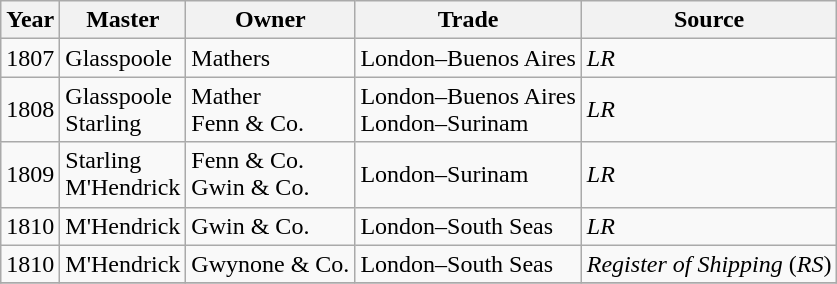<table class=" wikitable">
<tr>
<th>Year</th>
<th>Master</th>
<th>Owner</th>
<th>Trade</th>
<th>Source</th>
</tr>
<tr>
<td>1807</td>
<td>Glasspoole</td>
<td>Mathers</td>
<td>London–Buenos Aires</td>
<td><em>LR</em></td>
</tr>
<tr>
<td>1808</td>
<td>Glasspoole<br>Starling</td>
<td>Mather<br>Fenn & Co.</td>
<td>London–Buenos Aires<br>London–Surinam</td>
<td><em>LR</em></td>
</tr>
<tr>
<td>1809</td>
<td>Starling<br>M'Hendrick</td>
<td>Fenn & Co.<br>Gwin & Co.</td>
<td>London–Surinam</td>
<td><em>LR</em></td>
</tr>
<tr>
<td>1810</td>
<td>M'Hendrick</td>
<td>Gwin & Co.</td>
<td>London–South Seas</td>
<td><em>LR</em></td>
</tr>
<tr>
<td>1810</td>
<td>M'Hendrick</td>
<td>Gwynone & Co.</td>
<td>London–South Seas</td>
<td><em>Register of Shipping</em> (<em>RS</em>)</td>
</tr>
<tr>
</tr>
</table>
